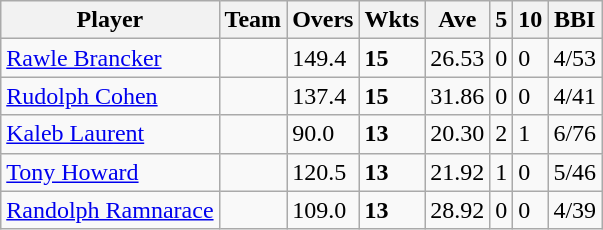<table class="wikitable">
<tr>
<th>Player</th>
<th>Team</th>
<th>Overs</th>
<th>Wkts</th>
<th>Ave</th>
<th>5</th>
<th>10</th>
<th>BBI</th>
</tr>
<tr>
<td><a href='#'>Rawle Brancker</a></td>
<td></td>
<td>149.4</td>
<td><strong>15</strong></td>
<td>26.53</td>
<td>0</td>
<td>0</td>
<td>4/53</td>
</tr>
<tr>
<td><a href='#'>Rudolph Cohen</a></td>
<td></td>
<td>137.4</td>
<td><strong>15</strong></td>
<td>31.86</td>
<td>0</td>
<td>0</td>
<td>4/41</td>
</tr>
<tr>
<td><a href='#'>Kaleb Laurent</a></td>
<td></td>
<td>90.0</td>
<td><strong>13</strong></td>
<td>20.30</td>
<td>2</td>
<td>1</td>
<td>6/76</td>
</tr>
<tr>
<td><a href='#'>Tony Howard</a></td>
<td></td>
<td>120.5</td>
<td><strong>13</strong></td>
<td>21.92</td>
<td>1</td>
<td>0</td>
<td>5/46</td>
</tr>
<tr>
<td><a href='#'>Randolph Ramnarace</a></td>
<td></td>
<td>109.0</td>
<td><strong>13</strong></td>
<td>28.92</td>
<td>0</td>
<td>0</td>
<td>4/39</td>
</tr>
</table>
